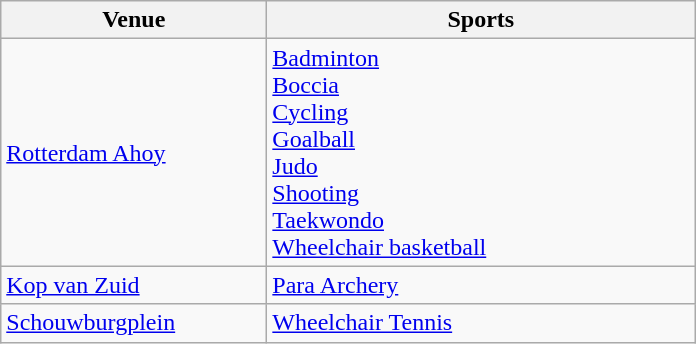<table class="wikitable sortable">
<tr>
<th width="170">Venue</th>
<th width="278">Sports</th>
</tr>
<tr>
<td><a href='#'>Rotterdam Ahoy</a></td>
<td><a href='#'>Badminton</a><br><a href='#'>Boccia</a><br><a href='#'>Cycling</a><br><a href='#'>Goalball</a><br><a href='#'>Judo</a><br><a href='#'>Shooting</a><br><a href='#'>Taekwondo</a><br><a href='#'>Wheelchair basketball</a></td>
</tr>
<tr>
<td><a href='#'>Kop van Zuid</a></td>
<td><a href='#'>Para Archery</a></td>
</tr>
<tr>
<td><a href='#'>Schouwburgplein</a></td>
<td><a href='#'>Wheelchair Tennis</a></td>
</tr>
</table>
